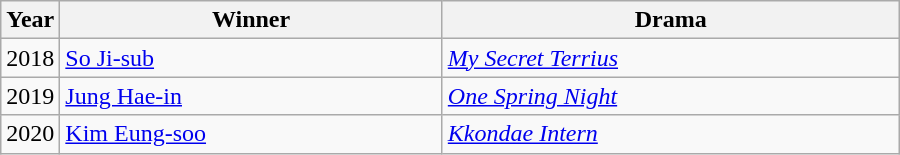<table class="wikitable" style="width:600px">
<tr>
<th width=10>Year</th>
<th>Winner</th>
<th>Drama</th>
</tr>
<tr>
<td>2018</td>
<td><a href='#'>So Ji-sub</a></td>
<td><em><a href='#'>My Secret Terrius</a></em></td>
</tr>
<tr>
<td>2019</td>
<td><a href='#'>Jung Hae-in</a></td>
<td><em><a href='#'>One Spring Night</a></em></td>
</tr>
<tr>
<td>2020</td>
<td><a href='#'>Kim Eung-soo</a></td>
<td><em><a href='#'>Kkondae Intern</a></em></td>
</tr>
</table>
